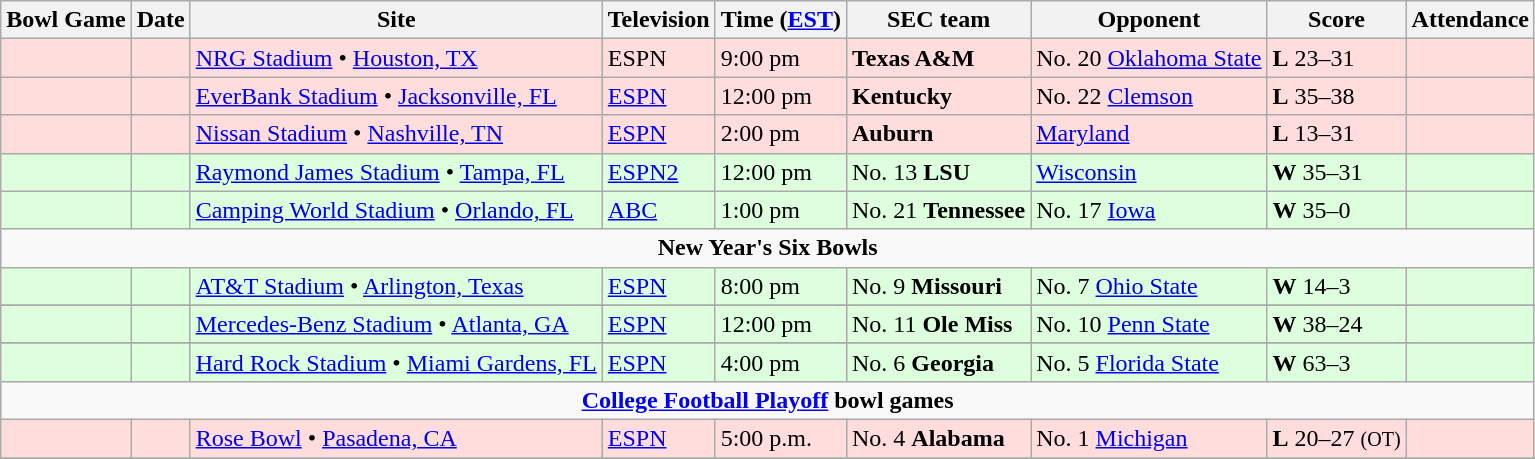<table class="wikitable">
<tr>
<th>Bowl Game</th>
<th>Date</th>
<th>Site</th>
<th>Television</th>
<th>Time (<a href='#'>EST</a>)</th>
<th>SEC team</th>
<th>Opponent</th>
<th>Score</th>
<th>Attendance</th>
</tr>
<tr style="background:#FFDDDD;">
<td></td>
<td></td>
<td><a href='#'>NRG Stadium</a> • <a href='#'>Houston, TX</a></td>
<td>ESPN</td>
<td>9:00 pm</td>
<td><strong>Texas A&M</strong></td>
<td>No. 20 <a href='#'>Oklahoma State</a></td>
<td><strong>L</strong> 23–31</td>
<td></td>
</tr>
<tr style="background:#FFDDDD;">
<td></td>
<td></td>
<td><a href='#'>EverBank Stadium</a> • <a href='#'>Jacksonville, FL</a></td>
<td><a href='#'>ESPN</a></td>
<td>12:00 pm</td>
<td><strong>Kentucky</strong></td>
<td>No. 22 <a href='#'>Clemson</a></td>
<td><strong>L</strong> 35–38</td>
<td></td>
</tr>
<tr style="background:#FFDDDD;">
<td></td>
<td></td>
<td><a href='#'>Nissan Stadium</a> • <a href='#'>Nashville, TN</a></td>
<td><a href='#'>ESPN</a></td>
<td>2:00 pm</td>
<td><strong>Auburn</strong></td>
<td><a href='#'>Maryland</a></td>
<td><strong>L</strong> 13–31</td>
<td></td>
</tr>
<tr style="background:#DDFFDD;">
<td></td>
<td></td>
<td><a href='#'>Raymond James Stadium</a> • <a href='#'>Tampa, FL</a></td>
<td><a href='#'>ESPN2</a></td>
<td>12:00 pm</td>
<td>No. 13 <strong>LSU</strong></td>
<td><a href='#'>Wisconsin</a></td>
<td><strong>W</strong> 35–31</td>
<td></td>
</tr>
<tr style="background:#DDFFDD;">
<td></td>
<td></td>
<td><a href='#'>Camping World Stadium</a> • <a href='#'>Orlando, FL</a></td>
<td><a href='#'>ABC</a></td>
<td>1:00 pm</td>
<td>No. 21 <strong>Tennessee</strong></td>
<td>No. 17 <a href='#'>Iowa</a></td>
<td><strong>W</strong> 35–0</td>
<td></td>
</tr>
<tr>
<td colspan="9" style="text-align:center;"><strong>New Year's Six Bowls</strong></td>
</tr>
<tr style="background:#DDFFDD;">
<td></td>
<td></td>
<td><a href='#'>AT&T Stadium</a> • <a href='#'>Arlington, Texas</a></td>
<td><a href='#'>ESPN</a></td>
<td>8:00 pm</td>
<td>No. 9 <strong>Missouri</strong></td>
<td>No. 7 <a href='#'>Ohio State</a></td>
<td><strong>W</strong> 14–3</td>
<td></td>
</tr>
<tr>
</tr>
<tr style="background:#DDFFDD;">
<td></td>
<td></td>
<td><a href='#'>Mercedes-Benz Stadium</a> • <a href='#'>Atlanta, GA</a></td>
<td><a href='#'>ESPN</a></td>
<td>12:00 pm</td>
<td>No. 11 <strong>Ole Miss</strong></td>
<td>No. 10 <a href='#'>Penn State</a></td>
<td><strong>W</strong> 38–24</td>
<td></td>
</tr>
<tr>
</tr>
<tr style="background:#DDFFDD;">
<td></td>
<td></td>
<td><a href='#'>Hard Rock Stadium</a> • <a href='#'>Miami Gardens, FL</a></td>
<td><a href='#'>ESPN</a></td>
<td>4:00 pm</td>
<td>No. 6 <strong>Georgia</strong></td>
<td>No. 5 <a href='#'>Florida State</a></td>
<td><strong>W</strong> 63–3</td>
<td></td>
</tr>
<tr>
<td colspan="9" style="text-align:center;"><strong><a href='#'>College Football Playoff</a> bowl games</strong></td>
</tr>
<tr style="background:#FFDDDD;">
<td></td>
<td></td>
<td><a href='#'>Rose Bowl</a> • <a href='#'>Pasadena, CA</a></td>
<td><a href='#'>ESPN</a></td>
<td>5:00 p.m.</td>
<td>No. 4 <strong>Alabama</strong></td>
<td>No. 1 <a href='#'>Michigan</a></td>
<td><strong>L</strong> 20–27 <small>(OT)</small></td>
<td></td>
</tr>
<tr>
</tr>
</table>
